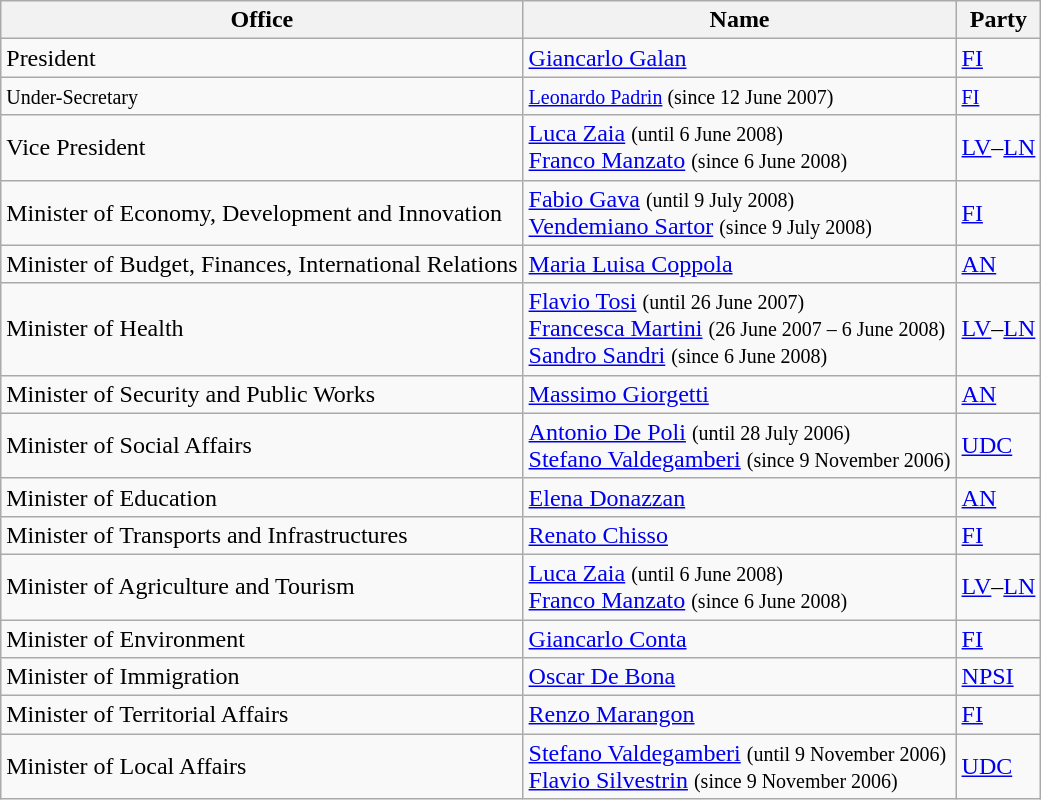<table class="wikitable">
<tr>
<th>Office</th>
<th>Name</th>
<th>Party</th>
</tr>
<tr>
<td>President</td>
<td><a href='#'>Giancarlo Galan</a></td>
<td><a href='#'>FI</a></td>
</tr>
<tr>
<td><small>Under-Secretary</small></td>
<td><small><a href='#'>Leonardo Padrin</a> (since 12 June 2007)</small></td>
<td><small><a href='#'>FI</a></small></td>
</tr>
<tr>
<td>Vice President</td>
<td><a href='#'>Luca Zaia</a> <small>(until 6 June 2008)</small><br><a href='#'>Franco Manzato</a> <small>(since 6 June 2008)</small></td>
<td><a href='#'>LV</a>–<a href='#'>LN</a></td>
</tr>
<tr>
<td>Minister of Economy, Development and Innovation</td>
<td><a href='#'>Fabio Gava</a> <small>(until 9 July 2008)</small><br><a href='#'>Vendemiano Sartor</a> <small>(since 9 July 2008)</small></td>
<td><a href='#'>FI</a></td>
</tr>
<tr>
<td>Minister of Budget, Finances, International Relations</td>
<td><a href='#'>Maria Luisa Coppola</a></td>
<td><a href='#'>AN</a></td>
</tr>
<tr>
<td>Minister of Health</td>
<td><a href='#'>Flavio Tosi</a> <small>(until 26 June 2007)</small><br><a href='#'>Francesca Martini</a> <small>(26 June 2007 – 6 June 2008)</small><br><a href='#'>Sandro Sandri</a> <small>(since 6 June 2008)</small></td>
<td><a href='#'>LV</a>–<a href='#'>LN</a></td>
</tr>
<tr>
<td>Minister of Security and Public Works</td>
<td><a href='#'>Massimo Giorgetti</a></td>
<td><a href='#'>AN</a></td>
</tr>
<tr>
<td>Minister of Social Affairs</td>
<td><a href='#'>Antonio De Poli</a> <small>(until 28 July 2006)</small><br><a href='#'>Stefano Valdegamberi</a> <small>(since 9 November 2006)</small></td>
<td><a href='#'>UDC</a></td>
</tr>
<tr>
<td>Minister of Education</td>
<td><a href='#'>Elena Donazzan</a></td>
<td><a href='#'>AN</a></td>
</tr>
<tr>
<td>Minister of Transports and Infrastructures</td>
<td><a href='#'>Renato Chisso</a></td>
<td><a href='#'>FI</a></td>
</tr>
<tr>
<td>Minister of Agriculture and Tourism</td>
<td><a href='#'>Luca Zaia</a> <small>(until 6 June 2008)</small><br><a href='#'>Franco Manzato</a> <small>(since 6 June 2008)</small></td>
<td><a href='#'>LV</a>–<a href='#'>LN</a></td>
</tr>
<tr>
<td>Minister of Environment</td>
<td><a href='#'>Giancarlo Conta</a></td>
<td><a href='#'>FI</a></td>
</tr>
<tr>
<td>Minister of Immigration</td>
<td><a href='#'>Oscar De Bona</a></td>
<td><a href='#'>NPSI</a></td>
</tr>
<tr>
<td>Minister of Territorial Affairs</td>
<td><a href='#'>Renzo Marangon</a></td>
<td><a href='#'>FI</a></td>
</tr>
<tr>
<td>Minister of Local Affairs</td>
<td><a href='#'>Stefano Valdegamberi</a> <small>(until 9 November 2006)</small><br><a href='#'>Flavio Silvestrin</a> <small>(since 9 November 2006)</small></td>
<td><a href='#'>UDC</a></td>
</tr>
</table>
